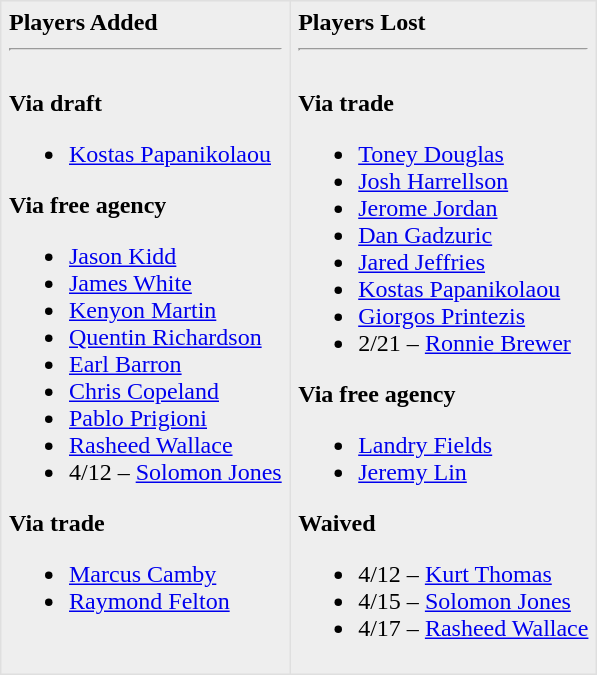<table border=1 style="border-collapse:collapse; background-color:#eeeeee" bordercolor="#DFDFDF" cellpadding="5">
<tr>
<td valign="top"><strong>Players Added</strong> <hr><br><strong>Via draft</strong><ul><li><a href='#'>Kostas Papanikolaou</a></li></ul><strong>Via free agency</strong><ul><li><a href='#'>Jason Kidd</a></li><li><a href='#'>James White</a></li><li><a href='#'>Kenyon Martin</a></li><li><a href='#'>Quentin Richardson</a></li><li><a href='#'>Earl Barron</a></li><li><a href='#'>Chris Copeland</a></li><li><a href='#'>Pablo Prigioni</a></li><li><a href='#'>Rasheed Wallace</a></li><li>4/12 – <a href='#'>Solomon Jones</a></li></ul><strong>Via trade</strong><ul><li><a href='#'>Marcus Camby</a></li><li><a href='#'>Raymond Felton</a></li></ul></td>
<td valign="top"><strong>Players Lost</strong> <hr><br><strong>Via trade</strong><ul><li><a href='#'>Toney Douglas</a></li><li><a href='#'>Josh Harrellson</a></li><li><a href='#'>Jerome Jordan</a></li><li><a href='#'>Dan Gadzuric</a></li><li><a href='#'>Jared Jeffries</a></li><li><a href='#'>Kostas Papanikolaou</a></li><li><a href='#'>Giorgos Printezis</a></li><li>2/21 – <a href='#'>Ronnie Brewer</a></li></ul><strong>Via free agency</strong><ul><li><a href='#'>Landry Fields</a></li><li><a href='#'>Jeremy Lin</a></li></ul><strong>Waived</strong><ul><li>4/12 – <a href='#'>Kurt Thomas</a></li><li>4/15 – <a href='#'>Solomon Jones</a></li><li>4/17 – <a href='#'>Rasheed Wallace</a></li></ul></td>
</tr>
</table>
